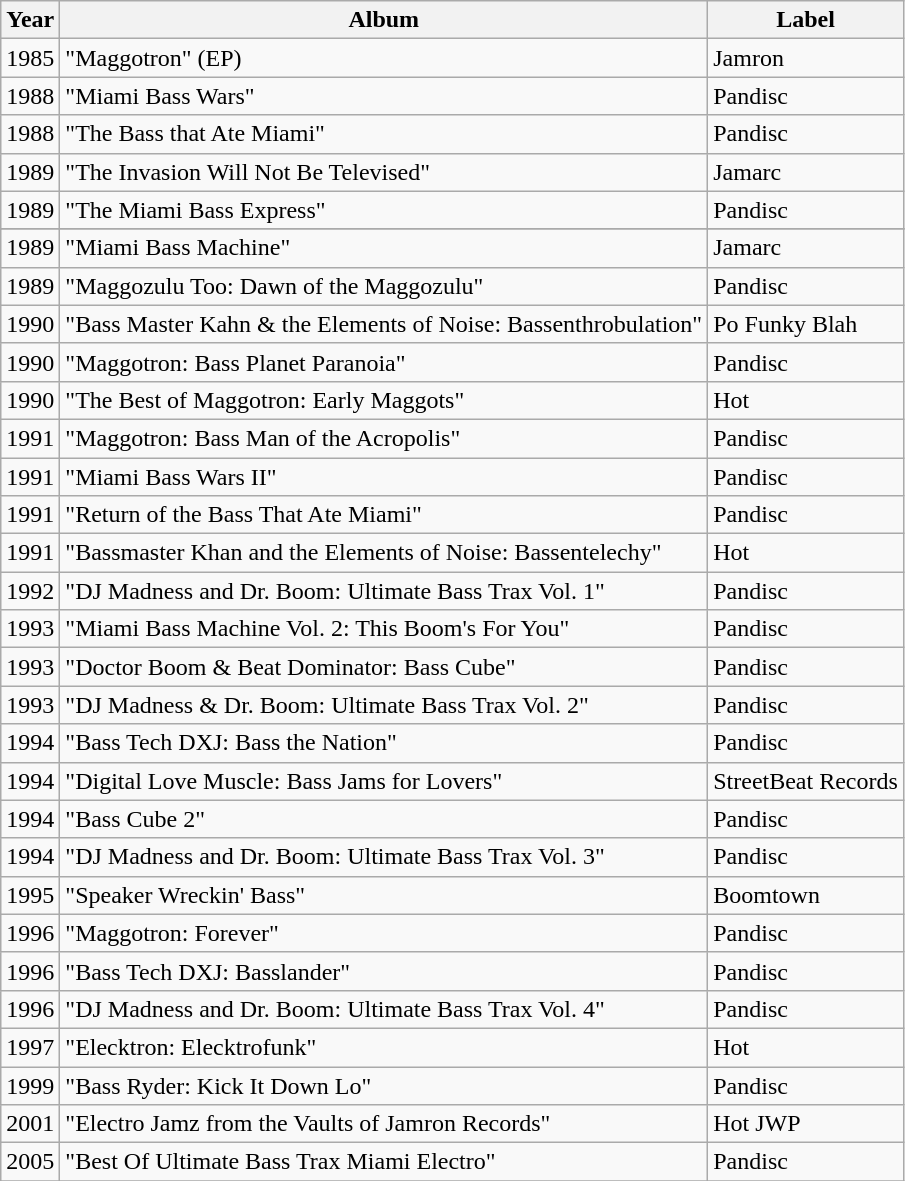<table class="wikitable">
<tr>
<th align="center" rowspan="1">Year</th>
<th align="center" rowspan="1">Album</th>
<th align="center" rowspan="1">Label</th>
</tr>
<tr>
<td align="center">1985</td>
<td align="left">"Maggotron" (EP)</td>
<td align="left">Jamron</td>
</tr>
<tr>
<td align="center">1988</td>
<td align="left">"Miami Bass Wars"</td>
<td align="left">Pandisc</td>
</tr>
<tr>
<td align="center">1988</td>
<td align="left">"The Bass that Ate Miami"</td>
<td align="left">Pandisc</td>
</tr>
<tr>
<td align="center">1989</td>
<td align="left">"The Invasion Will Not Be Televised"</td>
<td align="left">Jamarc</td>
</tr>
<tr>
<td align="center">1989</td>
<td align="left">"The Miami Bass Express"</td>
<td align="left">Pandisc</td>
</tr>
<tr>
</tr>
<tr>
<td align="center">1989</td>
<td align="left">"Miami Bass Machine"</td>
<td align="left">Jamarc</td>
</tr>
<tr>
<td align="center">1989</td>
<td align="left">"Maggozulu Too: Dawn of the Maggozulu"</td>
<td align="left">Pandisc</td>
</tr>
<tr>
<td align="center">1990</td>
<td align="left">"Bass Master Kahn & the Elements of Noise: Bassenthrobulation"</td>
<td align="left">Po Funky Blah</td>
</tr>
<tr>
<td align="center">1990</td>
<td align="left">"Maggotron: Bass Planet Paranoia"</td>
<td align="left">Pandisc</td>
</tr>
<tr>
<td align="center">1990</td>
<td align="left">"The Best of Maggotron: Early Maggots"</td>
<td align="left">Hot</td>
</tr>
<tr>
<td align="center">1991</td>
<td align="left">"Maggotron: Bass Man of the Acropolis"</td>
<td align="left">Pandisc</td>
</tr>
<tr>
<td align="center">1991</td>
<td align="left">"Miami Bass Wars II"</td>
<td align="left">Pandisc</td>
</tr>
<tr>
<td align="center">1991</td>
<td align="left">"Return of the Bass That Ate Miami"</td>
<td align="left">Pandisc</td>
</tr>
<tr>
<td align="center">1991</td>
<td align="left">"Bassmaster Khan and the Elements of Noise: Bassentelechy"</td>
<td align="left">Hot</td>
</tr>
<tr>
<td align="center">1992</td>
<td align="left">"DJ Madness and Dr. Boom: Ultimate Bass Trax Vol. 1"</td>
<td align="left">Pandisc</td>
</tr>
<tr>
<td align="center">1993</td>
<td align="left">"Miami Bass Machine Vol. 2: This Boom's For You"</td>
<td align="left">Pandisc</td>
</tr>
<tr>
<td align="center">1993</td>
<td align="left">"Doctor Boom & Beat Dominator: Bass Cube"</td>
<td align="left">Pandisc</td>
</tr>
<tr>
<td align="center">1993</td>
<td align="left">"DJ Madness & Dr. Boom: Ultimate Bass Trax Vol. 2"</td>
<td align="left">Pandisc</td>
</tr>
<tr>
<td align="center">1994</td>
<td align="left">"Bass Tech DXJ: Bass the Nation"</td>
<td align="left">Pandisc</td>
</tr>
<tr>
<td align="center">1994</td>
<td align="left">"Digital Love Muscle: Bass Jams for Lovers"</td>
<td align="left">StreetBeat Records</td>
</tr>
<tr>
<td align="center">1994</td>
<td align="left">"Bass Cube 2"</td>
<td align="left">Pandisc</td>
</tr>
<tr>
<td align="center">1994</td>
<td align="left">"DJ Madness and Dr. Boom: Ultimate Bass Trax Vol. 3"</td>
<td align="left">Pandisc</td>
</tr>
<tr>
<td align="center">1995</td>
<td align="left">"Speaker Wreckin' Bass"</td>
<td align="left">Boomtown</td>
</tr>
<tr>
<td align="center">1996</td>
<td align="left">"Maggotron: Forever"</td>
<td align="left">Pandisc</td>
</tr>
<tr>
<td align="center">1996</td>
<td align="left">"Bass Tech DXJ: Basslander"</td>
<td align="left">Pandisc</td>
</tr>
<tr>
<td align="center">1996</td>
<td align="left">"DJ Madness and Dr. Boom: Ultimate Bass Trax Vol. 4"</td>
<td align="left">Pandisc</td>
</tr>
<tr>
<td align="center">1997</td>
<td align="left">"Elecktron: Elecktrofunk"</td>
<td align="left">Hot</td>
</tr>
<tr>
<td align="center">1999</td>
<td align="left">"Bass Ryder: Kick It Down Lo"</td>
<td align="left">Pandisc</td>
</tr>
<tr>
<td align="center">2001</td>
<td align="left">"Electro Jamz from the Vaults of Jamron Records"</td>
<td align="left">Hot JWP</td>
</tr>
<tr>
<td align="center">2005</td>
<td align="left">"Best Of Ultimate Bass Trax Miami Electro"</td>
<td align="left">Pandisc</td>
</tr>
<tr>
</tr>
</table>
